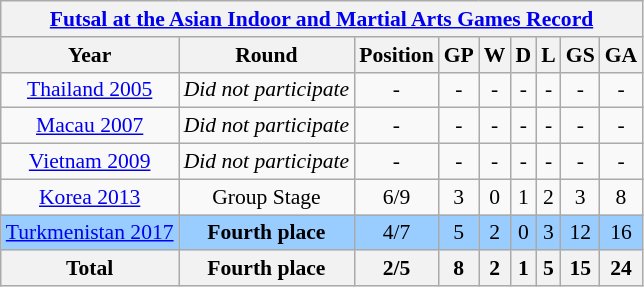<table class="wikitable" style="text-align: center;font-size:90%;">
<tr>
<th colspan=9><a href='#'>Futsal at the Asian Indoor and Martial Arts Games Record</a></th>
</tr>
<tr>
<th>Year</th>
<th>Round</th>
<th>Position</th>
<th>GP</th>
<th>W</th>
<th>D</th>
<th>L</th>
<th>GS</th>
<th>GA</th>
</tr>
<tr>
<td><a href='#'>Thailand 2005</a></td>
<td><em>Did not participate</em></td>
<td>-</td>
<td>-</td>
<td>-</td>
<td>-</td>
<td>-</td>
<td>-</td>
<td>-</td>
</tr>
<tr>
<td><a href='#'>Macau 2007</a></td>
<td><em>Did not participate</em></td>
<td>-</td>
<td>-</td>
<td>-</td>
<td>-</td>
<td>-</td>
<td>-</td>
<td>-</td>
</tr>
<tr>
<td><a href='#'>Vietnam 2009</a></td>
<td><em>Did not participate</em></td>
<td>-</td>
<td>-</td>
<td>-</td>
<td>-</td>
<td>-</td>
<td>-</td>
<td>-</td>
</tr>
<tr>
<td><a href='#'>Korea 2013</a></td>
<td>Group Stage</td>
<td>6/9</td>
<td>3</td>
<td>0</td>
<td>1</td>
<td>2</td>
<td>3</td>
<td>8</td>
</tr>
<tr bgcolor=#9acdff>
<td><a href='#'>Turkmenistan 2017</a></td>
<td><strong>Fourth place</strong></td>
<td>4/7</td>
<td>5</td>
<td>2</td>
<td>0</td>
<td>3</td>
<td>12</td>
<td>16</td>
</tr>
<tr>
<th><strong>Total</strong></th>
<th><strong>Fourth place</strong></th>
<th><strong>2/5</strong></th>
<th><strong>8</strong></th>
<th><strong>2</strong></th>
<th><strong>1</strong></th>
<th><strong>5</strong></th>
<th><strong>15</strong></th>
<th><strong>24</strong></th>
</tr>
</table>
